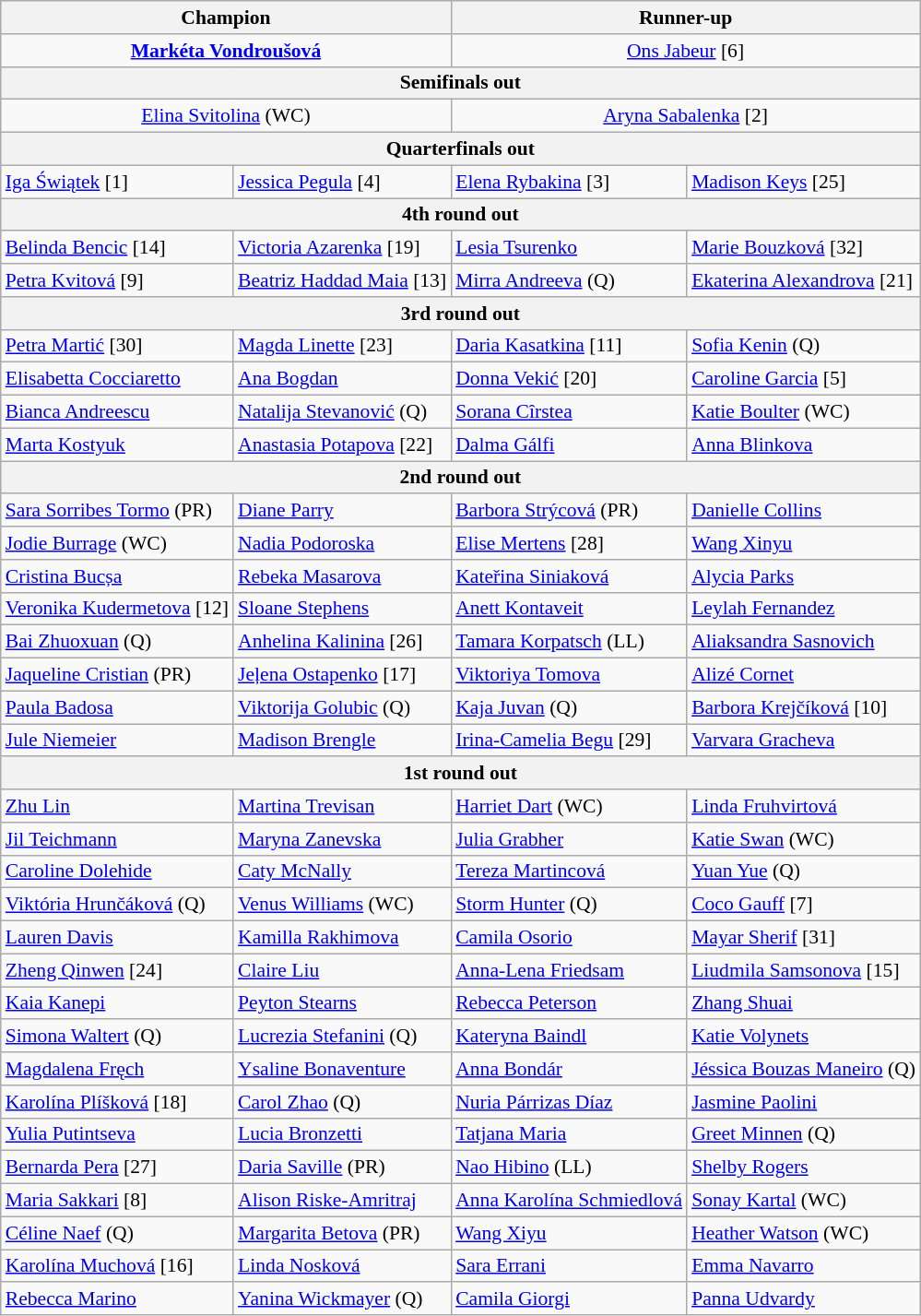<table class="wikitable collapsible collapsed" style="font-size:90%">
<tr>
<th colspan=2>Champion</th>
<th colspan=2>Runner-up</th>
</tr>
<tr style="text-align:center;">
<td colspan=2> <strong><a href='#'>Markéta Vondroušová</a></strong></td>
<td colspan=2> <a href='#'>Ons Jabeur</a> [6]</td>
</tr>
<tr>
<th colspan=4>Semifinals out</th>
</tr>
<tr style="text-align:center;">
<td colspan=2> <a href='#'>Elina Svitolina</a> (WC)</td>
<td colspan=2> <a href='#'>Aryna Sabalenka</a> [2]</td>
</tr>
<tr>
<th colspan=4>Quarterfinals out</th>
</tr>
<tr>
<td> <a href='#'>Iga Świątek</a> [1]</td>
<td> <a href='#'>Jessica Pegula</a> [4]</td>
<td> <a href='#'>Elena Rybakina</a> [3]</td>
<td> <a href='#'>Madison Keys</a> [25]</td>
</tr>
<tr>
<th colspan=4>4th round out</th>
</tr>
<tr>
<td> <a href='#'>Belinda Bencic</a> [14]</td>
<td> <a href='#'>Victoria Azarenka</a> [19]</td>
<td> <a href='#'>Lesia Tsurenko</a></td>
<td> <a href='#'>Marie Bouzková</a> [32]</td>
</tr>
<tr>
<td> <a href='#'>Petra Kvitová</a> [9]</td>
<td> <a href='#'>Beatriz Haddad Maia</a> [13]</td>
<td> <a href='#'>Mirra Andreeva</a> (Q)</td>
<td> <a href='#'>Ekaterina Alexandrova</a> [21]</td>
</tr>
<tr>
<th colspan=4>3rd round out</th>
</tr>
<tr>
<td> <a href='#'>Petra Martić</a> [30]</td>
<td> <a href='#'>Magda Linette</a> [23]</td>
<td> <a href='#'>Daria Kasatkina</a> [11]</td>
<td> <a href='#'>Sofia Kenin</a> (Q)</td>
</tr>
<tr>
<td> <a href='#'>Elisabetta Cocciaretto</a></td>
<td> <a href='#'>Ana Bogdan</a></td>
<td> <a href='#'>Donna Vekić</a> [20]</td>
<td> <a href='#'>Caroline Garcia</a> [5]</td>
</tr>
<tr>
<td> <a href='#'>Bianca Andreescu</a></td>
<td> <a href='#'>Natalija Stevanović</a> (Q)</td>
<td> <a href='#'>Sorana Cîrstea</a></td>
<td> <a href='#'>Katie Boulter</a> (WC)</td>
</tr>
<tr>
<td> <a href='#'>Marta Kostyuk</a></td>
<td> <a href='#'>Anastasia Potapova</a> [22]</td>
<td> <a href='#'>Dalma Gálfi</a></td>
<td> <a href='#'>Anna Blinkova</a></td>
</tr>
<tr>
<th colspan=4>2nd round out</th>
</tr>
<tr>
<td> <a href='#'>Sara Sorribes Tormo</a> (PR)</td>
<td> <a href='#'>Diane Parry</a></td>
<td> <a href='#'>Barbora Strýcová</a> (PR)</td>
<td> <a href='#'>Danielle Collins</a></td>
</tr>
<tr>
<td> <a href='#'>Jodie Burrage</a> (WC)</td>
<td> <a href='#'>Nadia Podoroska</a></td>
<td> <a href='#'>Elise Mertens</a> [28]</td>
<td> <a href='#'>Wang Xinyu</a></td>
</tr>
<tr>
<td> <a href='#'>Cristina Bucșa</a></td>
<td> <a href='#'>Rebeka Masarova</a></td>
<td> <a href='#'>Kateřina Siniaková</a></td>
<td> <a href='#'>Alycia Parks</a></td>
</tr>
<tr>
<td> <a href='#'>Veronika Kudermetova</a> [12]</td>
<td> <a href='#'>Sloane Stephens</a></td>
<td> <a href='#'>Anett Kontaveit</a></td>
<td> <a href='#'>Leylah Fernandez</a></td>
</tr>
<tr>
<td> <a href='#'>Bai Zhuoxuan</a> (Q)</td>
<td> <a href='#'>Anhelina Kalinina</a> [26]</td>
<td> <a href='#'>Tamara Korpatsch</a> (LL)</td>
<td> <a href='#'>Aliaksandra Sasnovich</a></td>
</tr>
<tr>
<td> <a href='#'>Jaqueline Cristian</a> (PR)</td>
<td> <a href='#'>Jeļena Ostapenko</a> [17]</td>
<td> <a href='#'>Viktoriya Tomova</a></td>
<td> <a href='#'>Alizé Cornet</a></td>
</tr>
<tr>
<td> <a href='#'>Paula Badosa</a></td>
<td> <a href='#'>Viktorija Golubic</a> (Q)</td>
<td> <a href='#'>Kaja Juvan</a> (Q)</td>
<td> <a href='#'>Barbora Krejčíková</a> [10]</td>
</tr>
<tr>
<td> <a href='#'>Jule Niemeier</a></td>
<td> <a href='#'>Madison Brengle</a></td>
<td> <a href='#'>Irina-Camelia Begu</a> [29]</td>
<td> <a href='#'>Varvara Gracheva</a></td>
</tr>
<tr>
<th colspan=4>1st round out</th>
</tr>
<tr>
<td> <a href='#'>Zhu Lin</a></td>
<td> <a href='#'>Martina Trevisan</a></td>
<td> <a href='#'>Harriet Dart</a> (WC)</td>
<td> <a href='#'>Linda Fruhvirtová</a></td>
</tr>
<tr>
<td> <a href='#'>Jil Teichmann</a></td>
<td> <a href='#'>Maryna Zanevska</a></td>
<td> <a href='#'>Julia Grabher</a></td>
<td> <a href='#'>Katie Swan</a> (WC)</td>
</tr>
<tr>
<td> <a href='#'>Caroline Dolehide</a></td>
<td> <a href='#'>Caty McNally</a></td>
<td> <a href='#'>Tereza Martincová</a></td>
<td> <a href='#'>Yuan Yue</a> (Q)</td>
</tr>
<tr>
<td> <a href='#'>Viktória Hrunčáková</a> (Q)</td>
<td> <a href='#'>Venus Williams</a> (WC)</td>
<td> <a href='#'>Storm Hunter</a> (Q)</td>
<td> <a href='#'>Coco Gauff</a> [7]</td>
</tr>
<tr>
<td> <a href='#'>Lauren Davis</a></td>
<td> <a href='#'>Kamilla Rakhimova</a></td>
<td> <a href='#'>Camila Osorio</a></td>
<td> <a href='#'>Mayar Sherif</a> [31]</td>
</tr>
<tr>
<td> <a href='#'>Zheng Qinwen</a> [24]</td>
<td> <a href='#'>Claire Liu</a></td>
<td> <a href='#'>Anna-Lena Friedsam</a></td>
<td> <a href='#'>Liudmila Samsonova</a> [15]</td>
</tr>
<tr>
<td> <a href='#'>Kaia Kanepi</a></td>
<td> <a href='#'>Peyton Stearns</a></td>
<td> <a href='#'>Rebecca Peterson</a></td>
<td> <a href='#'>Zhang Shuai</a></td>
</tr>
<tr>
<td> <a href='#'>Simona Waltert</a> (Q)</td>
<td> <a href='#'>Lucrezia Stefanini</a> (Q)</td>
<td> <a href='#'>Kateryna Baindl</a></td>
<td> <a href='#'>Katie Volynets</a></td>
</tr>
<tr>
<td> <a href='#'>Magdalena Fręch</a></td>
<td> <a href='#'>Ysaline Bonaventure</a></td>
<td> <a href='#'>Anna Bondár</a></td>
<td> <a href='#'>Jéssica Bouzas Maneiro</a> (Q)</td>
</tr>
<tr>
<td> <a href='#'>Karolína Plíšková</a> [18]</td>
<td> <a href='#'>Carol Zhao</a> (Q)</td>
<td> <a href='#'>Nuria Párrizas Díaz</a></td>
<td> <a href='#'>Jasmine Paolini</a></td>
</tr>
<tr>
<td> <a href='#'>Yulia Putintseva</a></td>
<td> <a href='#'>Lucia Bronzetti</a></td>
<td> <a href='#'>Tatjana Maria</a></td>
<td> <a href='#'>Greet Minnen</a> (Q)</td>
</tr>
<tr>
<td> <a href='#'>Bernarda Pera</a> [27]</td>
<td> <a href='#'>Daria Saville</a> (PR)</td>
<td> <a href='#'>Nao Hibino</a> (LL)</td>
<td> <a href='#'>Shelby Rogers</a></td>
</tr>
<tr>
<td> <a href='#'>Maria Sakkari</a> [8]</td>
<td> <a href='#'>Alison Riske-Amritraj</a></td>
<td> <a href='#'>Anna Karolína Schmiedlová</a></td>
<td> <a href='#'>Sonay Kartal</a> (WC)</td>
</tr>
<tr>
<td> <a href='#'>Céline Naef</a> (Q)</td>
<td> <a href='#'>Margarita Betova</a> (PR)</td>
<td> <a href='#'>Wang Xiyu</a></td>
<td> <a href='#'>Heather Watson</a> (WC)</td>
</tr>
<tr>
<td> <a href='#'>Karolína Muchová</a> [16]</td>
<td> <a href='#'>Linda Nosková</a></td>
<td> <a href='#'>Sara Errani</a></td>
<td> <a href='#'>Emma Navarro</a></td>
</tr>
<tr>
<td> <a href='#'>Rebecca Marino</a></td>
<td> <a href='#'>Yanina Wickmayer</a> (Q)</td>
<td> <a href='#'>Camila Giorgi</a></td>
<td> <a href='#'>Panna Udvardy</a></td>
</tr>
</table>
